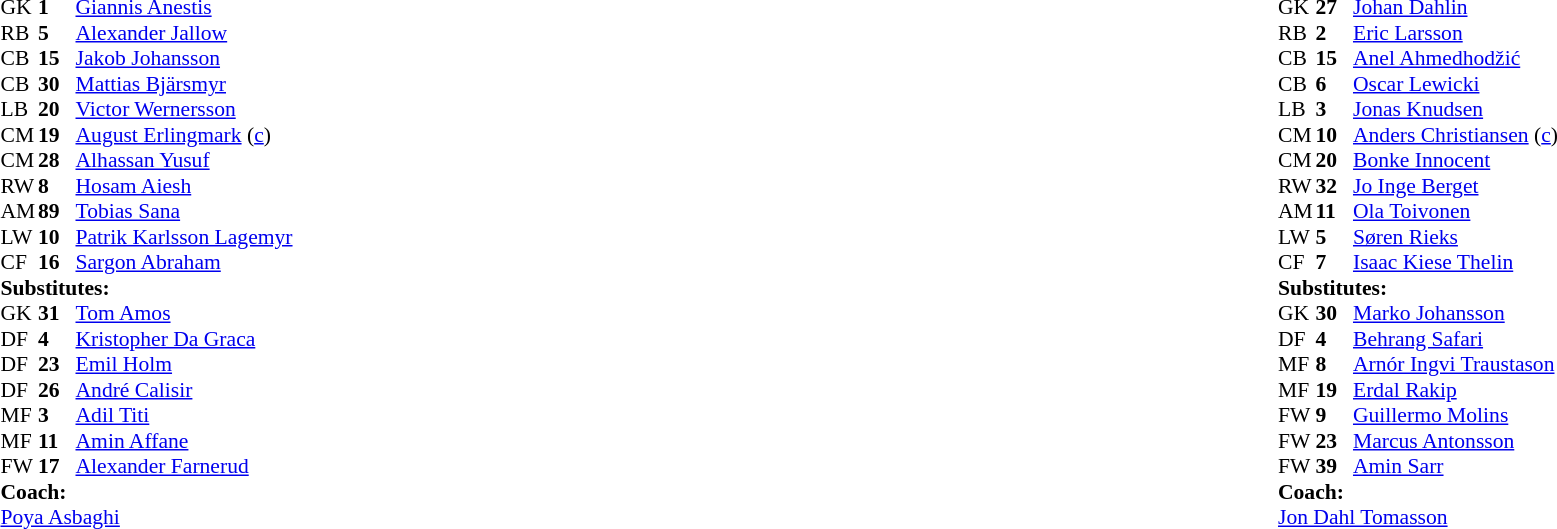<table width="100%">
<tr>
<td valign="top" width="40%"><br><table style="font-size: 90%" cellspacing="0" cellpadding="0">
<tr>
<td colspan="4"></td>
</tr>
<tr>
<th width="25"></th>
<th width="25"></th>
</tr>
<tr>
<td>GK</td>
<td><strong>1</strong></td>
<td> <a href='#'>Giannis Anestis</a></td>
<td></td>
</tr>
<tr>
<td>RB</td>
<td><strong>5</strong></td>
<td>  <a href='#'>Alexander Jallow</a></td>
</tr>
<tr>
<td>CB</td>
<td><strong>15</strong></td>
<td> <a href='#'>Jakob Johansson</a></td>
</tr>
<tr>
<td>CB</td>
<td><strong>30</strong></td>
<td> <a href='#'>Mattias Bjärsmyr</a></td>
</tr>
<tr>
<td>LB</td>
<td><strong>20</strong></td>
<td> <a href='#'>Victor Wernersson</a></td>
</tr>
<tr>
<td>CM</td>
<td><strong>19</strong></td>
<td> <a href='#'>August Erlingmark</a> (<a href='#'>c</a>)</td>
<td></td>
<td></td>
</tr>
<tr>
<td>CM</td>
<td><strong>28</strong></td>
<td> <a href='#'>Alhassan Yusuf</a></td>
</tr>
<tr>
<td>RW</td>
<td><strong>8</strong></td>
<td> <a href='#'>Hosam Aiesh</a></td>
</tr>
<tr>
<td>AM</td>
<td><strong>89</strong></td>
<td> <a href='#'>Tobias Sana</a></td>
<td></td>
<td></td>
</tr>
<tr>
<td>LW</td>
<td><strong>10</strong></td>
<td> <a href='#'>Patrik Karlsson Lagemyr</a></td>
<td></td>
<td></td>
</tr>
<tr>
<td>CF</td>
<td><strong>16</strong></td>
<td> <a href='#'>Sargon Abraham</a></td>
<td></td>
<td></td>
</tr>
<tr>
<td colspan=3><strong>Substitutes:</strong></td>
</tr>
<tr>
<td>GK</td>
<td><strong>31</strong></td>
<td> <a href='#'>Tom Amos</a></td>
</tr>
<tr>
<td>DF</td>
<td><strong>4</strong></td>
<td> <a href='#'>Kristopher Da Graca</a></td>
</tr>
<tr>
<td>DF</td>
<td><strong>23</strong></td>
<td> <a href='#'>Emil Holm</a></td>
<td></td>
<td></td>
</tr>
<tr>
<td>DF</td>
<td><strong>26</strong></td>
<td> <a href='#'>André Calisir</a></td>
<td></td>
<td></td>
</tr>
<tr>
<td>MF</td>
<td><strong>3</strong></td>
<td> <a href='#'>Adil Titi</a></td>
<td></td>
<td></td>
</tr>
<tr>
<td>MF</td>
<td><strong>11</strong></td>
<td> <a href='#'>Amin Affane</a></td>
</tr>
<tr>
<td>FW</td>
<td><strong>17</strong></td>
<td> <a href='#'>Alexander Farnerud</a></td>
<td></td>
<td></td>
</tr>
<tr>
<td colspan=3><strong>Coach:</strong></td>
</tr>
<tr>
<td colspan=4> <a href='#'>Poya Asbaghi</a></td>
</tr>
</table>
</td>
<td valign="top"></td>
<td valign="top" width="50%"><br><table cellspacing="0" cellpadding="0" style="font-size:90%; margin:auto">
<tr>
<th width=25></th>
<th width=25></th>
</tr>
<tr>
<td>GK</td>
<td><strong>27</strong></td>
<td> <a href='#'>Johan Dahlin</a></td>
</tr>
<tr>
<td>RB</td>
<td><strong>2</strong></td>
<td> <a href='#'>Eric Larsson</a></td>
</tr>
<tr>
<td>CB</td>
<td><strong>15</strong></td>
<td> <a href='#'>Anel Ahmedhodžić</a></td>
</tr>
<tr>
<td>CB</td>
<td><strong>6</strong></td>
<td> <a href='#'>Oscar Lewicki</a></td>
<td></td>
<td></td>
</tr>
<tr>
<td>LB</td>
<td><strong>3</strong></td>
<td> <a href='#'>Jonas Knudsen</a></td>
</tr>
<tr>
<td>CM</td>
<td><strong>10</strong></td>
<td> <a href='#'>Anders Christiansen</a> (<a href='#'>c</a>)</td>
</tr>
<tr>
<td>CM</td>
<td><strong>20</strong></td>
<td> <a href='#'>Bonke Innocent</a></td>
<td></td>
<td></td>
</tr>
<tr>
<td>RW</td>
<td><strong>32</strong></td>
<td> <a href='#'>Jo Inge Berget</a></td>
</tr>
<tr>
<td>AM</td>
<td><strong>11</strong></td>
<td> <a href='#'>Ola Toivonen</a></td>
</tr>
<tr>
<td>LW</td>
<td><strong>5</strong></td>
<td> <a href='#'>Søren Rieks</a></td>
<td></td>
<td></td>
</tr>
<tr>
<td>CF</td>
<td><strong>7</strong></td>
<td> <a href='#'>Isaac Kiese Thelin</a></td>
</tr>
<tr>
<td colspan=3><strong> Substitutes:</strong></td>
</tr>
<tr>
<td>GK</td>
<td><strong>30</strong></td>
<td> <a href='#'>Marko Johansson</a></td>
</tr>
<tr>
<td>DF</td>
<td><strong>4</strong></td>
<td> <a href='#'>Behrang Safari</a></td>
<td></td>
<td></td>
</tr>
<tr>
<td>MF</td>
<td><strong>8</strong></td>
<td> <a href='#'>Arnór Ingvi Traustason</a></td>
</tr>
<tr>
<td>MF</td>
<td><strong>19</strong></td>
<td> <a href='#'>Erdal Rakip</a></td>
<td></td>
<td></td>
</tr>
<tr>
<td>FW</td>
<td><strong>9</strong></td>
<td> <a href='#'>Guillermo Molins</a></td>
<td></td>
<td></td>
</tr>
<tr>
<td>FW</td>
<td><strong>23</strong></td>
<td> <a href='#'>Marcus Antonsson</a></td>
<td></td>
<td> </td>
</tr>
<tr>
<td>FW</td>
<td><strong>39</strong></td>
<td> <a href='#'>Amin Sarr</a></td>
</tr>
<tr>
<td colspan=3><strong>Coach:</strong></td>
</tr>
<tr>
<td colspan=4> <a href='#'>Jon Dahl Tomasson</a></td>
</tr>
</table>
</td>
</tr>
</table>
